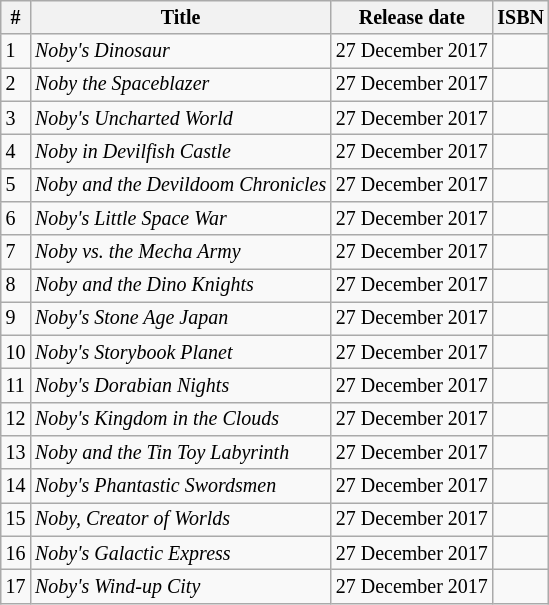<table class = wikitable style="font-size:smaller">
<tr>
<th>#</th>
<th>Title</th>
<th>Release date</th>
<th>ISBN</th>
</tr>
<tr>
<td>1</td>
<td><em>Noby's Dinosaur</em></td>
<td>27 December 2017</td>
<td></td>
</tr>
<tr>
<td>2</td>
<td><em>Noby the Spaceblazer</em></td>
<td>27 December 2017</td>
<td></td>
</tr>
<tr>
<td>3</td>
<td><em>Noby's Uncharted World</em></td>
<td>27 December 2017</td>
<td></td>
</tr>
<tr>
<td>4</td>
<td><em>Noby in Devilfish Castle</em></td>
<td>27 December 2017</td>
<td></td>
</tr>
<tr>
<td>5</td>
<td><em>Noby and the Devildoom Chronicles</em></td>
<td>27 December 2017</td>
<td></td>
</tr>
<tr>
<td>6</td>
<td><em>Noby's Little Space War</em></td>
<td>27 December 2017</td>
<td></td>
</tr>
<tr>
<td>7</td>
<td><em>Noby vs. the Mecha Army</em></td>
<td>27 December 2017</td>
<td></td>
</tr>
<tr>
<td>8</td>
<td><em>Noby and the Dino Knights</em></td>
<td>27 December 2017</td>
<td></td>
</tr>
<tr>
<td>9</td>
<td><em>Noby's Stone Age Japan</em></td>
<td>27 December 2017</td>
<td></td>
</tr>
<tr>
<td>10</td>
<td><em>Noby's Storybook Planet</em></td>
<td>27 December 2017</td>
<td></td>
</tr>
<tr>
<td>11</td>
<td><em>Noby's Dorabian Nights</em></td>
<td>27 December 2017</td>
<td></td>
</tr>
<tr>
<td>12</td>
<td><em>Noby's Kingdom in the Clouds</em></td>
<td>27 December 2017</td>
<td></td>
</tr>
<tr>
<td>13</td>
<td><em>Noby and the Tin Toy Labyrinth</em></td>
<td>27 December 2017</td>
<td></td>
</tr>
<tr>
<td>14</td>
<td><em>Noby's Phantastic Swordsmen</em></td>
<td>27 December 2017</td>
<td></td>
</tr>
<tr>
<td>15</td>
<td><em>Noby, Creator of Worlds</em></td>
<td>27 December 2017</td>
<td></td>
</tr>
<tr>
<td>16</td>
<td><em>Noby's Galactic Express</em></td>
<td>27 December 2017</td>
<td></td>
</tr>
<tr>
<td>17</td>
<td><em>Noby's Wind-up City</em></td>
<td>27 December 2017</td>
<td></td>
</tr>
</table>
